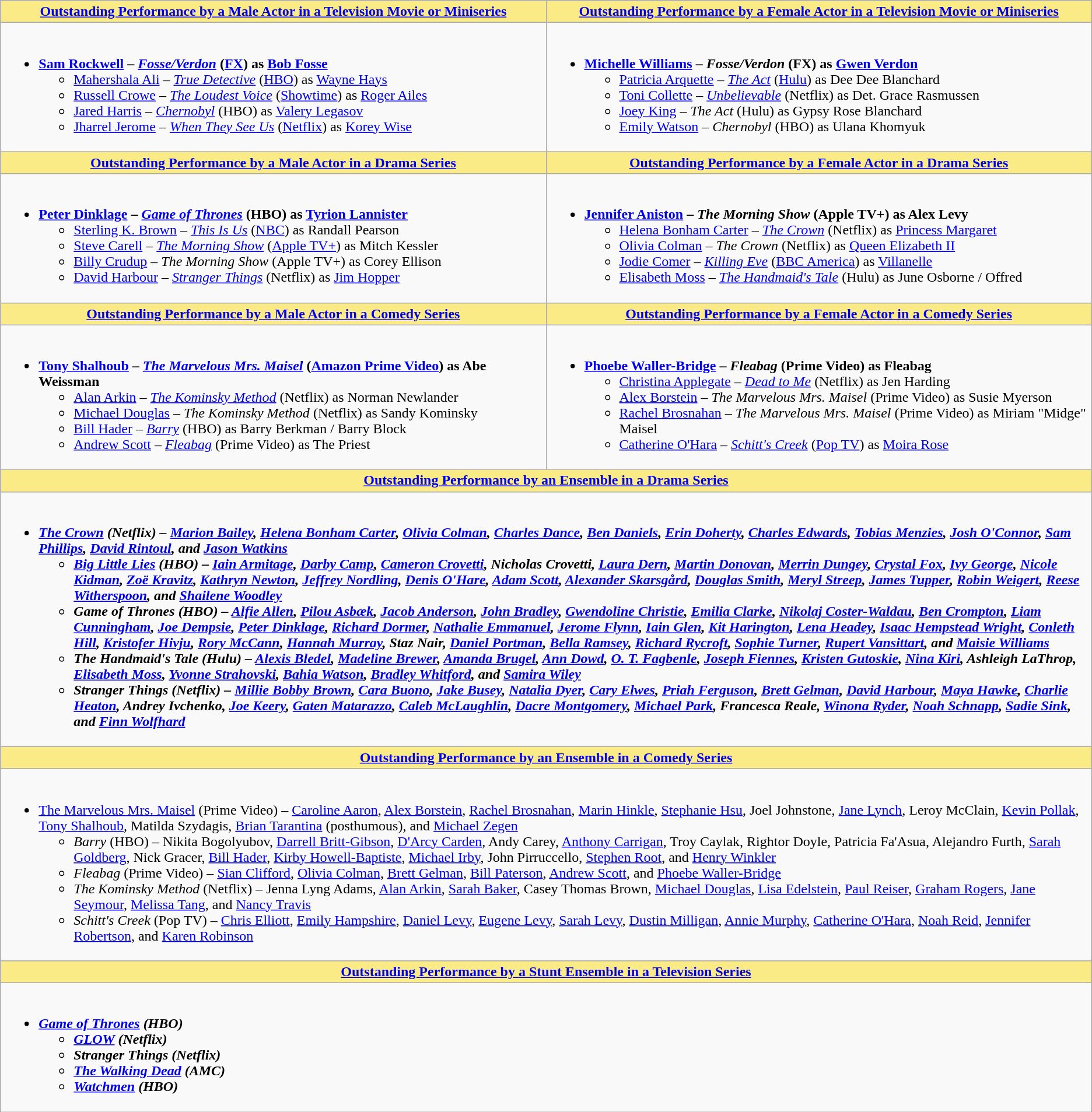<table class=wikitable style="width="100%">
<tr>
<th style="background:#FAEB86;" width="50%"><a href='#'>Outstanding Performance by a Male Actor in a Television Movie or Miniseries</a></th>
<th style="background:#FAEB86;" width="50%"><a href='#'>Outstanding Performance by a Female Actor in a Television Movie or Miniseries</a></th>
</tr>
<tr>
<td valign="top"><br><ul><li><strong><a href='#'>Sam Rockwell</a> – <em><a href='#'>Fosse/Verdon</a></em> (<a href='#'>FX</a>) as <a href='#'>Bob Fosse</a></strong><ul><li><a href='#'>Mahershala Ali</a> – <em><a href='#'>True Detective</a></em> (<a href='#'>HBO</a>) as <a href='#'>Wayne Hays</a></li><li><a href='#'>Russell Crowe</a> – <em><a href='#'>The Loudest Voice</a></em> (<a href='#'>Showtime</a>) as <a href='#'>Roger Ailes</a></li><li><a href='#'>Jared Harris</a> – <em><a href='#'>Chernobyl</a></em> (HBO) as <a href='#'>Valery Legasov</a></li><li><a href='#'>Jharrel Jerome</a> – <em><a href='#'>When They See Us</a></em> (<a href='#'>Netflix</a>) as <a href='#'>Korey Wise</a></li></ul></li></ul></td>
<td valign="top"><br><ul><li><strong><a href='#'>Michelle Williams</a> – <em>Fosse/Verdon</em> (FX) as <a href='#'>Gwen Verdon</a></strong><ul><li><a href='#'>Patricia Arquette</a> – <em><a href='#'>The Act</a></em> (<a href='#'>Hulu</a>) as Dee Dee Blanchard</li><li><a href='#'>Toni Collette</a> – <em><a href='#'>Unbelievable</a></em> (Netflix) as Det. Grace Rasmussen</li><li><a href='#'>Joey King</a> – <em>The Act</em> (Hulu) as Gypsy Rose Blanchard</li><li><a href='#'>Emily Watson</a> – <em>Chernobyl</em> (HBO) as Ulana Khomyuk</li></ul></li></ul></td>
</tr>
<tr>
<th style="background:#FAEB86;"><a href='#'>Outstanding Performance by a Male Actor in a Drama Series</a></th>
<th style="background:#FAEB86;"><a href='#'>Outstanding Performance by a Female Actor in a Drama Series</a></th>
</tr>
<tr>
<td valign="top"><br><ul><li><strong><a href='#'>Peter Dinklage</a> – <em><a href='#'>Game of Thrones</a></em> (HBO) as <a href='#'>Tyrion Lannister</a></strong><ul><li><a href='#'>Sterling K. Brown</a> – <em><a href='#'>This Is Us</a></em> (<a href='#'>NBC</a>) as Randall Pearson</li><li><a href='#'>Steve Carell</a> – <em><a href='#'>The Morning Show</a></em> (<a href='#'>Apple TV+</a>) as Mitch Kessler</li><li><a href='#'>Billy Crudup</a> – <em>The Morning Show</em> (Apple TV+) as Corey Ellison</li><li><a href='#'>David Harbour</a> – <em><a href='#'>Stranger Things</a></em> (Netflix) as <a href='#'>Jim Hopper</a></li></ul></li></ul></td>
<td valign="top"><br><ul><li><strong><a href='#'>Jennifer Aniston</a> – <em>The Morning Show</em> (Apple TV+) as Alex Levy</strong><ul><li><a href='#'>Helena Bonham Carter</a> – <em><a href='#'>The Crown</a></em> (Netflix) as <a href='#'>Princess Margaret</a></li><li><a href='#'>Olivia Colman</a> – <em>The Crown</em> (Netflix) as <a href='#'>Queen Elizabeth II</a></li><li><a href='#'>Jodie Comer</a> – <em><a href='#'>Killing Eve</a></em> (<a href='#'>BBC America</a>) as <a href='#'>Villanelle</a></li><li><a href='#'>Elisabeth Moss</a> – <em><a href='#'>The Handmaid's Tale</a></em> (Hulu) as June Osborne / Offred</li></ul></li></ul></td>
</tr>
<tr>
<th style="background:#FAEB86;"><a href='#'>Outstanding Performance by a Male Actor in a Comedy Series</a></th>
<th style="background:#FAEB86;"><a href='#'>Outstanding Performance by a Female Actor in a Comedy Series</a></th>
</tr>
<tr>
<td valign="top"><br><ul><li><strong><a href='#'>Tony Shalhoub</a> – <em><a href='#'>The Marvelous Mrs. Maisel</a></em> (<a href='#'>Amazon Prime Video</a>) as Abe Weissman</strong><ul><li><a href='#'>Alan Arkin</a> – <em><a href='#'>The Kominsky Method</a></em> (Netflix) as Norman Newlander</li><li><a href='#'>Michael Douglas</a> – <em>The Kominsky Method</em> (Netflix) as Sandy Kominsky</li><li><a href='#'>Bill Hader</a> – <em><a href='#'>Barry</a></em> (HBO) as Barry Berkman / Barry Block</li><li><a href='#'>Andrew Scott</a> – <em><a href='#'>Fleabag</a></em> (Prime Video) as The Priest</li></ul></li></ul></td>
<td valign="top"><br><ul><li><strong><a href='#'>Phoebe Waller-Bridge</a> – <em>Fleabag</em> (Prime Video) as Fleabag</strong><ul><li><a href='#'>Christina Applegate</a> – <em><a href='#'>Dead to Me</a></em> (Netflix) as Jen Harding</li><li><a href='#'>Alex Borstein</a> – <em>The Marvelous Mrs. Maisel</em> (Prime Video) as Susie Myerson</li><li><a href='#'>Rachel Brosnahan</a> – <em>The Marvelous Mrs. Maisel</em> (Prime Video) as Miriam "Midge" Maisel</li><li><a href='#'>Catherine O'Hara</a> – <em><a href='#'>Schitt's Creek</a></em> (<a href='#'>Pop TV</a>) as <a href='#'>Moira Rose</a></li></ul></li></ul></td>
</tr>
<tr>
<th colspan="2" style="background:#FAEB86;"><a href='#'>Outstanding Performance by an Ensemble in a Drama Series</a></th>
</tr>
<tr>
<td colspan="2" style="vertical-align:top;"><br><ul><li><strong><em><a href='#'>The Crown</a><em> (Netflix) – <a href='#'>Marion Bailey</a>, <a href='#'>Helena Bonham Carter</a>, <a href='#'>Olivia Colman</a>, <a href='#'>Charles Dance</a>, <a href='#'>Ben Daniels</a>, <a href='#'>Erin Doherty</a>, <a href='#'>Charles Edwards</a>, <a href='#'>Tobias Menzies</a>, <a href='#'>Josh O'Connor</a>, <a href='#'>Sam Phillips</a>, <a href='#'>David Rintoul</a>, and <a href='#'>Jason Watkins</a><strong><ul><li></em><a href='#'>Big Little Lies</a><em> (HBO) – <a href='#'>Iain Armitage</a>, <a href='#'>Darby Camp</a>, <a href='#'>Cameron Crovetti</a>, Nicholas Crovetti, <a href='#'>Laura Dern</a>, <a href='#'>Martin Donovan</a>, <a href='#'>Merrin Dungey</a>, <a href='#'>Crystal Fox</a>, <a href='#'>Ivy George</a>, <a href='#'>Nicole Kidman</a>, <a href='#'>Zoë Kravitz</a>, <a href='#'>Kathryn Newton</a>, <a href='#'>Jeffrey Nordling</a>, <a href='#'>Denis O'Hare</a>, <a href='#'>Adam Scott</a>, <a href='#'>Alexander Skarsgård</a>, <a href='#'>Douglas Smith</a>, <a href='#'>Meryl Streep</a>, <a href='#'>James Tupper</a>, <a href='#'>Robin Weigert</a>, <a href='#'>Reese Witherspoon</a>, and <a href='#'>Shailene Woodley</a></li><li></em>Game of Thrones<em> (HBO) – <a href='#'>Alfie Allen</a>, <a href='#'>Pilou Asbæk</a>, <a href='#'>Jacob Anderson</a>, <a href='#'>John Bradley</a>, <a href='#'>Gwendoline Christie</a>, <a href='#'>Emilia Clarke</a>, <a href='#'>Nikolaj Coster-Waldau</a>, <a href='#'>Ben Crompton</a>, <a href='#'>Liam Cunningham</a>, <a href='#'>Joe Dempsie</a>, <a href='#'>Peter Dinklage</a>, <a href='#'>Richard Dormer</a>, <a href='#'>Nathalie Emmanuel</a>, <a href='#'>Jerome Flynn</a>, <a href='#'>Iain Glen</a>, <a href='#'>Kit Harington</a>, <a href='#'>Lena Headey</a>, <a href='#'>Isaac Hempstead Wright</a>, <a href='#'>Conleth Hill</a>, <a href='#'>Kristofer Hivju</a>, <a href='#'>Rory McCann</a>, <a href='#'>Hannah Murray</a>, Staz Nair, <a href='#'>Daniel Portman</a>, <a href='#'>Bella Ramsey</a>, <a href='#'>Richard Rycroft</a>, <a href='#'>Sophie Turner</a>, <a href='#'>Rupert Vansittart</a>, and <a href='#'>Maisie Williams</a></li><li></em>The Handmaid's Tale<em> (Hulu) – <a href='#'>Alexis Bledel</a>, <a href='#'>Madeline Brewer</a>, <a href='#'>Amanda Brugel</a>, <a href='#'>Ann Dowd</a>, <a href='#'>O. T. Fagbenle</a>, <a href='#'>Joseph Fiennes</a>, <a href='#'>Kristen Gutoskie</a>, <a href='#'>Nina Kiri</a>, Ashleigh LaThrop, <a href='#'>Elisabeth Moss</a>, <a href='#'>Yvonne Strahovski</a>, <a href='#'>Bahia Watson</a>, <a href='#'>Bradley Whitford</a>, and <a href='#'>Samira Wiley</a></li><li></em>Stranger Things<em> (Netflix) – <a href='#'>Millie Bobby Brown</a>, <a href='#'>Cara Buono</a>, <a href='#'>Jake Busey</a>, <a href='#'>Natalia Dyer</a>, <a href='#'>Cary Elwes</a>, <a href='#'>Priah Ferguson</a>, <a href='#'>Brett Gelman</a>, <a href='#'>David Harbour</a>, <a href='#'>Maya Hawke</a>, <a href='#'>Charlie Heaton</a>, Andrey Ivchenko, <a href='#'>Joe Keery</a>, <a href='#'>Gaten Matarazzo</a>, <a href='#'>Caleb McLaughlin</a>, <a href='#'>Dacre Montgomery</a>, <a href='#'>Michael Park</a>, Francesca Reale, <a href='#'>Winona Ryder</a>, <a href='#'>Noah Schnapp</a>, <a href='#'>Sadie Sink</a>, and <a href='#'>Finn Wolfhard</a></li></ul></li></ul></td>
</tr>
<tr>
<th colspan="2" style="background:#FAEB86;"><a href='#'>Outstanding Performance by an Ensemble in a Comedy Series</a></th>
</tr>
<tr>
<td colspan="2" style="vertical-align:top;"><br><ul><li></em></strong><a href='#'>The Marvelous Mrs. Maisel</a></em> (Prime Video) – <a href='#'>Caroline Aaron</a>, <a href='#'>Alex Borstein</a>, <a href='#'>Rachel Brosnahan</a>, <a href='#'>Marin Hinkle</a>, <a href='#'>Stephanie Hsu</a>, Joel Johnstone, <a href='#'>Jane Lynch</a>, Leroy McClain, <a href='#'>Kevin Pollak</a>, <a href='#'>Tony Shalhoub</a>, Matilda Szydagis, <a href='#'>Brian Tarantina</a> (posthumous), and <a href='#'>Michael Zegen</a></strong><ul><li><em>Barry</em> (HBO) – Nikita Bogolyubov, <a href='#'>Darrell Britt-Gibson</a>, <a href='#'>D'Arcy Carden</a>, Andy Carey, <a href='#'>Anthony Carrigan</a>, Troy Caylak, Rightor Doyle, Patricia Fa'Asua, Alejandro Furth, <a href='#'>Sarah Goldberg</a>, Nick Gracer, <a href='#'>Bill Hader</a>, <a href='#'>Kirby Howell-Baptiste</a>, <a href='#'>Michael Irby</a>, John Pirruccello, <a href='#'>Stephen Root</a>, and <a href='#'>Henry Winkler</a></li><li><em>Fleabag</em> (Prime Video) – <a href='#'>Sian Clifford</a>, <a href='#'>Olivia Colman</a>, <a href='#'>Brett Gelman</a>, <a href='#'>Bill Paterson</a>, <a href='#'>Andrew Scott</a>, and <a href='#'>Phoebe Waller-Bridge</a></li><li><em>The Kominsky Method</em> (Netflix) – Jenna Lyng Adams, <a href='#'>Alan Arkin</a>, <a href='#'>Sarah Baker</a>, Casey Thomas Brown, <a href='#'>Michael Douglas</a>, <a href='#'>Lisa Edelstein</a>, <a href='#'>Paul Reiser</a>, <a href='#'>Graham Rogers</a>, <a href='#'>Jane Seymour</a>, <a href='#'>Melissa Tang</a>, and <a href='#'>Nancy Travis</a></li><li><em>Schitt's Creek</em> (Pop TV) – <a href='#'>Chris Elliott</a>, <a href='#'>Emily Hampshire</a>, <a href='#'>Daniel Levy</a>, <a href='#'>Eugene Levy</a>, <a href='#'>Sarah Levy</a>, <a href='#'>Dustin Milligan</a>, <a href='#'>Annie Murphy</a>, <a href='#'>Catherine O'Hara</a>, <a href='#'>Noah Reid</a>, <a href='#'>Jennifer Robertson</a>, and <a href='#'>Karen Robinson</a></li></ul></li></ul></td>
</tr>
<tr>
<th colspan="2" style="background:#FAEB86;"><a href='#'>Outstanding Performance by a Stunt Ensemble in a Television Series</a></th>
</tr>
<tr>
<td colspan="2" style="vertical-align:top;"><br><ul><li><strong><em><a href='#'>Game of Thrones</a><em> (HBO)<strong><ul><li></em><a href='#'>GLOW</a><em> (Netflix)</li><li></em>Stranger Things<em> (Netflix)</li><li></em><a href='#'>The Walking Dead</a><em> (AMC)</li><li></em><a href='#'>Watchmen</a><em> (HBO)</li></ul></li></ul></td>
</tr>
</table>
